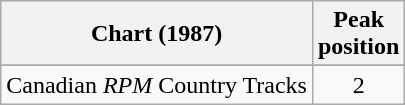<table class="wikitable sortable">
<tr>
<th align="left">Chart (1987)</th>
<th align="center">Peak<br>position</th>
</tr>
<tr>
</tr>
<tr>
<td align="left">Canadian <em>RPM</em> Country Tracks</td>
<td align="center">2</td>
</tr>
</table>
